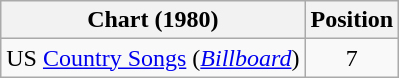<table class="wikitable sortable">
<tr>
<th scope="col">Chart (1980)</th>
<th scope="col">Position</th>
</tr>
<tr>
<td>US <a href='#'>Country Songs</a> (<em><a href='#'>Billboard</a></em>)</td>
<td align="center">7</td>
</tr>
</table>
